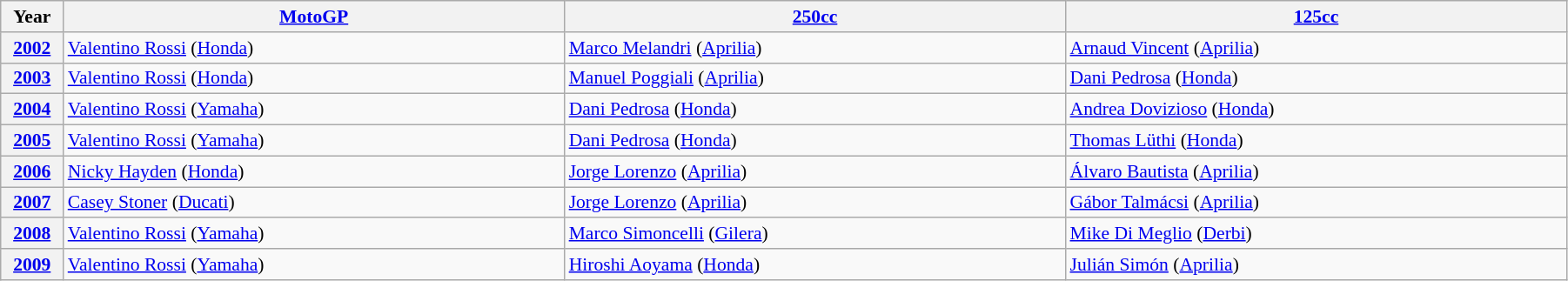<table class="wikitable" width="95%" style="font-size:90%">
<tr>
<th width=4%>Year</th>
<th width=32%><a href='#'>MotoGP</a></th>
<th width=32%><a href='#'>250cc</a></th>
<th width=32%><a href='#'>125cc</a></th>
</tr>
<tr>
<th><a href='#'>2002</a></th>
<td> <a href='#'>Valentino Rossi</a> (<a href='#'>Honda</a>)</td>
<td> <a href='#'>Marco Melandri</a> (<a href='#'>Aprilia</a>)</td>
<td> <a href='#'>Arnaud Vincent</a> (<a href='#'>Aprilia</a>)</td>
</tr>
<tr>
<th><a href='#'>2003</a></th>
<td> <a href='#'>Valentino Rossi</a> (<a href='#'>Honda</a>)</td>
<td> <a href='#'>Manuel Poggiali</a> (<a href='#'>Aprilia</a>)</td>
<td> <a href='#'>Dani Pedrosa</a> (<a href='#'>Honda</a>)</td>
</tr>
<tr>
<th><a href='#'>2004</a></th>
<td> <a href='#'>Valentino Rossi</a> (<a href='#'>Yamaha</a>)</td>
<td> <a href='#'>Dani Pedrosa</a> (<a href='#'>Honda</a>)</td>
<td> <a href='#'>Andrea Dovizioso</a> (<a href='#'>Honda</a>)</td>
</tr>
<tr>
<th><a href='#'>2005</a></th>
<td> <a href='#'>Valentino Rossi</a> (<a href='#'>Yamaha</a>)</td>
<td> <a href='#'>Dani Pedrosa</a> (<a href='#'>Honda</a>)</td>
<td> <a href='#'>Thomas Lüthi</a> (<a href='#'>Honda</a>)</td>
</tr>
<tr>
<th><a href='#'>2006</a></th>
<td> <a href='#'>Nicky Hayden</a> (<a href='#'>Honda</a>)</td>
<td> <a href='#'>Jorge Lorenzo</a> (<a href='#'>Aprilia</a>)</td>
<td> <a href='#'>Álvaro Bautista</a> (<a href='#'>Aprilia</a>)</td>
</tr>
<tr>
<th><a href='#'>2007</a></th>
<td> <a href='#'>Casey Stoner</a> (<a href='#'>Ducati</a>)</td>
<td> <a href='#'>Jorge Lorenzo</a> (<a href='#'>Aprilia</a>)</td>
<td> <a href='#'>Gábor Talmácsi</a> (<a href='#'>Aprilia</a>)</td>
</tr>
<tr>
<th><a href='#'>2008</a></th>
<td> <a href='#'>Valentino Rossi</a> (<a href='#'>Yamaha</a>)</td>
<td> <a href='#'>Marco Simoncelli</a> (<a href='#'>Gilera</a>)</td>
<td> <a href='#'>Mike Di Meglio</a> (<a href='#'>Derbi</a>)</td>
</tr>
<tr>
<th><a href='#'>2009</a></th>
<td> <a href='#'>Valentino Rossi</a> (<a href='#'>Yamaha</a>)</td>
<td> <a href='#'>Hiroshi Aoyama</a> (<a href='#'>Honda</a>)</td>
<td> <a href='#'>Julián Simón</a> (<a href='#'>Aprilia</a>)</td>
</tr>
</table>
